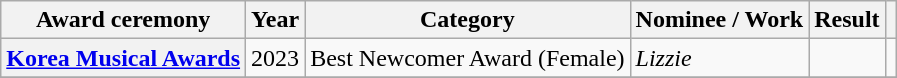<table class="wikitable plainrowheaders sortable">
<tr>
<th scope="col">Award ceremony</th>
<th scope="col">Year</th>
<th scope="col">Category</th>
<th scope="col">Nominee / Work</th>
<th scope="col">Result</th>
<th scope="col" class="unsortable"></th>
</tr>
<tr>
<th scope="row"><a href='#'>Korea Musical Awards</a></th>
<td style="text-align:center">2023</td>
<td>Best Newcomer Award (Female)</td>
<td><em>Lizzie</em></td>
<td></td>
<td style="text-align:center"></td>
</tr>
<tr>
</tr>
</table>
